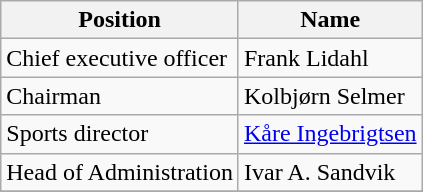<table class="wikitable">
<tr>
<th>Position</th>
<th>Name</th>
</tr>
<tr>
<td>Chief executive officer</td>
<td>Frank Lidahl</td>
</tr>
<tr>
<td>Chairman</td>
<td>Kolbjørn Selmer</td>
</tr>
<tr>
<td>Sports director</td>
<td><a href='#'>Kåre Ingebrigtsen</a></td>
</tr>
<tr>
<td>Head of Administration</td>
<td>Ivar A. Sandvik</td>
</tr>
<tr>
</tr>
</table>
